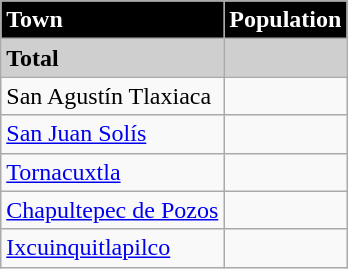<table class="wikitable">
<tr style="background:#000; color:#fff;">
<td><strong>Town</strong></td>
<td><strong>Population</strong></td>
</tr>
<tr style="background:#CFCFCF;">
<td><strong>Total</strong></td>
<td></td>
</tr>
<tr>
<td>San Agustín Tlaxiaca</td>
<td></td>
</tr>
<tr>
<td><a href='#'>San Juan Solís</a></td>
<td></td>
</tr>
<tr>
<td><a href='#'>Tornacuxtla</a></td>
<td></td>
</tr>
<tr>
<td><a href='#'>Chapultepec de Pozos</a></td>
<td></td>
</tr>
<tr>
<td><a href='#'>Ixcuinquitlapilco</a></td>
<td></td>
</tr>
</table>
